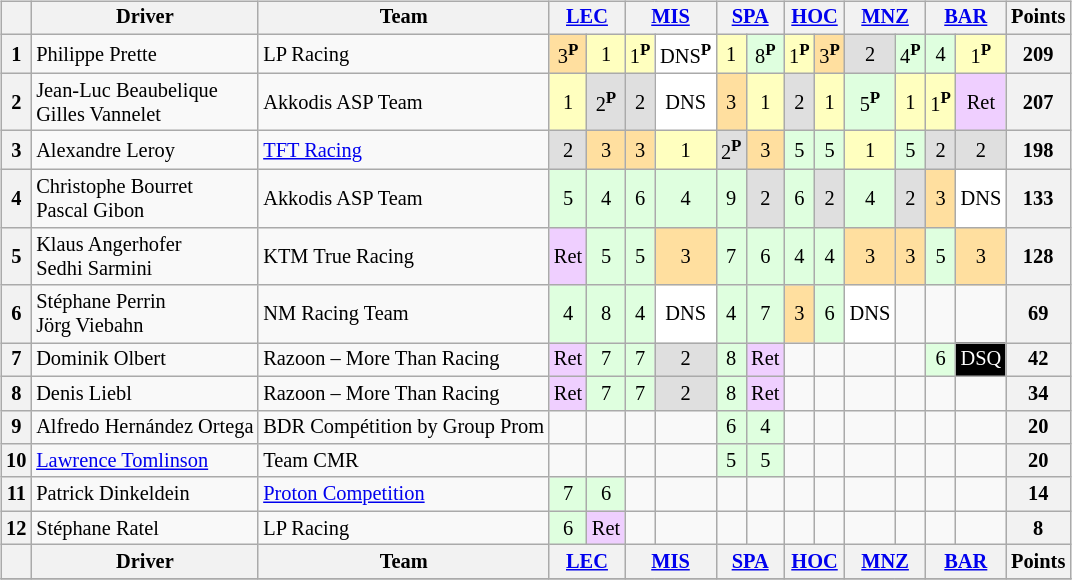<table>
<tr>
<td><br><table class="wikitable" style="font-size:85%; text-align:center;">
<tr>
<th></th>
<th>Driver</th>
<th>Team</th>
<th colspan="2"><a href='#'>LEC</a><br></th>
<th colspan="2"><a href='#'>MIS</a><br></th>
<th colspan="2"><a href='#'>SPA</a><br></th>
<th colspan="2"><a href='#'>HOC</a><br></th>
<th colspan="2"><a href='#'>MNZ</a><br></th>
<th colspan="2"><a href='#'>BAR</a><br></th>
<th>Points</th>
</tr>
<tr>
<th>1</th>
<td align="left"> Philippe Prette</td>
<td align="left"> LP Racing</td>
<td style="background:#FFDF9F;">3<sup><strong>P</strong></sup></td>
<td style="background:#FFFFBF;">1</td>
<td style="background:#FFFFBF;">1<sup><strong>P</strong></sup></td>
<td style="background:#FFFFFF;">DNS<sup><strong>P</strong></sup></td>
<td style="background:#FFFFBF;">1</td>
<td style="background:#DFFFDF;">8<sup><strong>P</strong></sup></td>
<td style="background:#FFFFBF;">1<sup><strong>P</strong></sup></td>
<td style="background:#FFDF9F;">3<sup><strong>P</strong></sup></td>
<td style="background:#DFDFDF;">2</td>
<td style="background:#DFFFDF;">4<sup><strong>P</strong></sup></td>
<td style="background:#DFFFDF;">4</td>
<td style="background:#FFFFBF;">1<sup><strong>P</strong></sup></td>
<th>209</th>
</tr>
<tr>
<th>2</th>
<td align="left"> Jean-Luc Beaubelique<br> Gilles Vannelet</td>
<td align="left"> Akkodis ASP Team</td>
<td style="background:#FFFFBF;">1</td>
<td style="background:#DFDFDF;">2<sup><strong>P</strong></sup></td>
<td style="background:#DFDFDF;">2</td>
<td style="background:#FFFFFF;">DNS</td>
<td style="background:#FFDF9F;">3</td>
<td style="background:#FFFFBF;">1</td>
<td style="background:#DFDFDF;">2</td>
<td style="background:#FFFFBF;">1</td>
<td style="background:#DFFFDF;">5<sup><strong>P</strong></sup></td>
<td style="background:#FFFFBF;">1</td>
<td style="background:#FFFFBF;">1<sup><strong>P</strong></sup></td>
<td style="background:#EFCFFF;">Ret</td>
<th>207</th>
</tr>
<tr>
<th>3</th>
<td align="left"> Alexandre Leroy</td>
<td align="left"> <a href='#'>TFT Racing</a></td>
<td style="background:#DFDFDF;">2</td>
<td style="background:#FFDF9F;">3</td>
<td style="background:#FFDF9F;">3</td>
<td style="background:#FFFFBF;">1</td>
<td style="background:#DFDFDF;">2<sup><strong>P</strong></sup></td>
<td style="background:#FFDF9F;">3</td>
<td style="background:#DFFFDF;">5</td>
<td style="background:#DFFFDF;">5</td>
<td style="background:#FFFFBF;">1</td>
<td style="background:#DFFFDF;">5</td>
<td style="background:#DFDFDF;">2</td>
<td style="background:#DFDFDF;">2</td>
<th>198</th>
</tr>
<tr>
<th>4</th>
<td align="left"> Christophe Bourret<br> Pascal Gibon</td>
<td align="left"> Akkodis ASP Team</td>
<td style="background:#DFFFDF;">5</td>
<td style="background:#DFFFDF;">4</td>
<td style="background:#DFFFDF;">6</td>
<td style="background:#DFFFDF;">4</td>
<td style="background:#DFFFDF;">9</td>
<td style="background:#DFDFDF;">2</td>
<td style="background:#DFFFDF;">6</td>
<td style="background:#DFDFDF;">2</td>
<td style="background:#DFFFDF;">4</td>
<td style="background:#DFDFDF;">2</td>
<td style="background:#FFDF9F;">3</td>
<td style="background:#FFFFFF;">DNS</td>
<th>133</th>
</tr>
<tr>
<th>5</th>
<td align="left"> Klaus Angerhofer<br> Sedhi Sarmini</td>
<td align="left"> KTM True Racing</td>
<td style="background:#EFCFFF;">Ret</td>
<td style="background:#DFFFDF;">5</td>
<td style="background:#DFFFDF;">5</td>
<td style="background:#FFDF9F;">3</td>
<td style="background:#DFFFDF;">7</td>
<td style="background:#DFFFDF;">6</td>
<td style="background:#DFFFDF;">4</td>
<td style="background:#DFFFDF;">4</td>
<td style="background:#FFDF9F;">3</td>
<td style="background:#FFDF9F;">3</td>
<td style="background:#DFFFDF;">5</td>
<td style="background:#FFDF9F;">3</td>
<th>128</th>
</tr>
<tr>
<th>6</th>
<td align="left"> Stéphane Perrin<br> Jörg Viebahn</td>
<td align="left"> NM Racing Team</td>
<td style="background:#DFFFDF;">4</td>
<td style="background:#DFFFDF;">8</td>
<td style="background:#DFFFDF;">4</td>
<td style="background:#FFFFFF;">DNS</td>
<td style="background:#DFFFDF;">4</td>
<td style="background:#DFFFDF;">7</td>
<td style="background:#FFDF9F;">3</td>
<td style="background:#DFFFDF;">6</td>
<td style="background:#FFFFFF;">DNS</td>
<td></td>
<td></td>
<td></td>
<th>69</th>
</tr>
<tr>
<th>7</th>
<td align="left"> Dominik Olbert</td>
<td align="left"> Razoon – More Than Racing</td>
<td style="background:#EFCFFF;">Ret</td>
<td style="background:#DFFFDF;">7</td>
<td style="background:#DFFFDF;">7</td>
<td style="background:#DFDFDF;">2</td>
<td style="background:#DFFFDF;">8</td>
<td style="background:#EFCFFF;">Ret</td>
<td></td>
<td></td>
<td></td>
<td></td>
<td style="background:#DFFFDF;">6</td>
<td style="background:#000000;color:white">DSQ</td>
<th>42</th>
</tr>
<tr>
<th>8</th>
<td align="left"> Denis Liebl</td>
<td align="left"> Razoon – More Than Racing</td>
<td style="background:#EFCFFF;">Ret</td>
<td style="background:#DFFFDF;">7</td>
<td style="background:#DFFFDF;">7</td>
<td style="background:#DFDFDF;">2</td>
<td style="background:#DFFFDF;">8</td>
<td style="background:#EFCFFF;">Ret</td>
<td></td>
<td></td>
<td></td>
<td></td>
<td></td>
<td></td>
<th>34</th>
</tr>
<tr>
<th>9</th>
<td align="left"> Alfredo Hernández Ortega</td>
<td align="left"> BDR Compétition by Group Prom</td>
<td></td>
<td></td>
<td></td>
<td></td>
<td style="background:#DFFFDF;">6</td>
<td style="background:#DFFFDF;">4</td>
<td></td>
<td></td>
<td></td>
<td></td>
<td></td>
<td></td>
<th>20</th>
</tr>
<tr>
<th>10</th>
<td align="left"> <a href='#'>Lawrence Tomlinson</a></td>
<td align="left"> Team CMR</td>
<td></td>
<td></td>
<td></td>
<td></td>
<td style="background:#DFFFDF;">5</td>
<td style="background:#DFFFDF;">5</td>
<td></td>
<td></td>
<td></td>
<td></td>
<td></td>
<td></td>
<th>20</th>
</tr>
<tr>
<th>11</th>
<td align="left"> Patrick Dinkeldein</td>
<td align="left"> <a href='#'>Proton Competition</a></td>
<td style="background:#DFFFDF;">7</td>
<td style="background:#DFFFDF;">6</td>
<td></td>
<td></td>
<td></td>
<td></td>
<td></td>
<td></td>
<td></td>
<td></td>
<td></td>
<td></td>
<th>14</th>
</tr>
<tr>
<th>12</th>
<td align="left"> Stéphane Ratel</td>
<td align="left"> LP Racing</td>
<td style="background:#DFFFDF;">6</td>
<td style="background:#EFCFFF;">Ret</td>
<td></td>
<td></td>
<td></td>
<td></td>
<td></td>
<td></td>
<td></td>
<td></td>
<td></td>
<td></td>
<th>8</th>
</tr>
<tr>
<th></th>
<th>Driver</th>
<th>Team</th>
<th colspan="2"><a href='#'>LEC</a><br></th>
<th colspan="2"><a href='#'>MIS</a><br></th>
<th colspan="2"><a href='#'>SPA</a><br></th>
<th colspan="2"><a href='#'>HOC</a><br></th>
<th colspan="2"><a href='#'>MNZ</a><br></th>
<th colspan="2"><a href='#'>BAR</a><br></th>
<th>Points</th>
</tr>
<tr>
</tr>
</table>
</td>
</tr>
</table>
